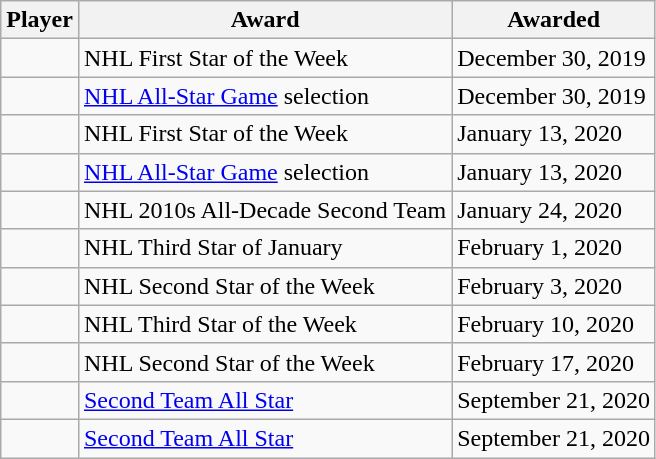<table class="wikitable sortable">
<tr>
<th>Player</th>
<th>Award</th>
<th data-sort-type="date">Awarded</th>
</tr>
<tr>
<td></td>
<td>NHL First Star of the Week</td>
<td>December 30, 2019</td>
</tr>
<tr>
<td></td>
<td><a href='#'>NHL All-Star Game</a> selection</td>
<td>December 30, 2019</td>
</tr>
<tr>
<td></td>
<td>NHL First Star of the Week</td>
<td>January 13, 2020</td>
</tr>
<tr>
<td></td>
<td><a href='#'>NHL All-Star Game</a> selection</td>
<td>January 13, 2020</td>
</tr>
<tr>
<td></td>
<td>NHL 2010s All-Decade Second Team </td>
<td>January 24, 2020</td>
</tr>
<tr>
<td></td>
<td>NHL Third Star of January</td>
<td>February 1, 2020</td>
</tr>
<tr>
<td></td>
<td>NHL Second Star of the Week</td>
<td>February 3, 2020</td>
</tr>
<tr>
<td></td>
<td>NHL Third Star of the Week</td>
<td>February 10, 2020</td>
</tr>
<tr>
<td></td>
<td>NHL Second Star of the Week</td>
<td>February 17, 2020</td>
</tr>
<tr>
<td></td>
<td><a href='#'>Second Team All Star</a></td>
<td>September 21, 2020</td>
</tr>
<tr>
<td></td>
<td><a href='#'>Second Team All Star</a></td>
<td>September 21, 2020</td>
</tr>
</table>
